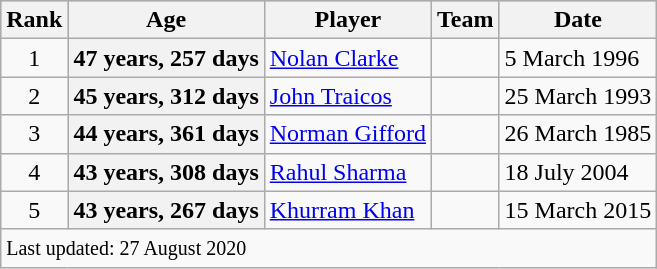<table class="wikitable plainrowheaders sortable">
<tr style="background:#9cf;">
<th>Rank</th>
<th>Age</th>
<th>Player</th>
<th>Team</th>
<th>Date</th>
</tr>
<tr>
<td align=center>1</td>
<th scope="row">47 years, 257 days</th>
<td><a href='#'>Nolan Clarke</a></td>
<td></td>
<td>5 March 1996</td>
</tr>
<tr>
<td align=center>2</td>
<th scope="row">45 years, 312 days</th>
<td><a href='#'>John Traicos</a></td>
<td></td>
<td>25 March 1993</td>
</tr>
<tr>
<td align=center>3</td>
<th scope="row">44 years, 361 days</th>
<td><a href='#'>Norman Gifford</a></td>
<td></td>
<td>26 March 1985</td>
</tr>
<tr>
<td align=center>4</td>
<th scope="row">43 years, 308 days</th>
<td><a href='#'>Rahul Sharma</a></td>
<td></td>
<td>18 July 2004</td>
</tr>
<tr>
<td align=center>5</td>
<th scope="row">43 years, 267 days</th>
<td><a href='#'>Khurram Khan</a></td>
<td></td>
<td>15 March 2015</td>
</tr>
<tr class="sortbottom">
<td colspan="5" scope="row"><small>Last updated: 27 August 2020</small></td>
</tr>
</table>
